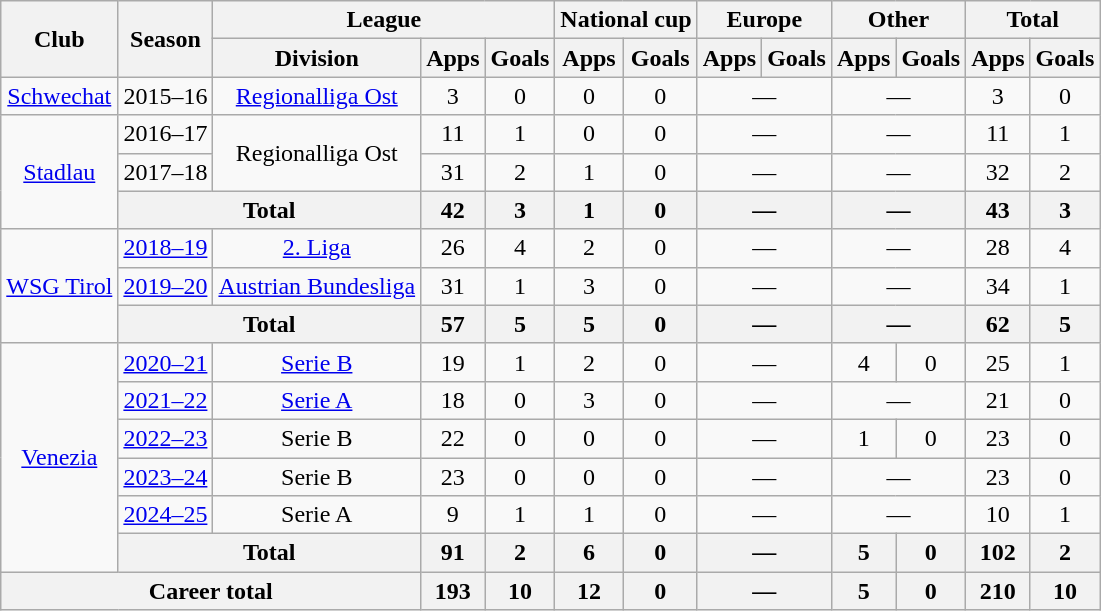<table class="wikitable" style="text-align:center">
<tr>
<th rowspan="2">Club</th>
<th rowspan="2">Season</th>
<th colspan="3">League</th>
<th colspan="2">National cup</th>
<th colspan="2">Europe</th>
<th colspan="2">Other</th>
<th colspan="2">Total</th>
</tr>
<tr>
<th>Division</th>
<th>Apps</th>
<th>Goals</th>
<th>Apps</th>
<th>Goals</th>
<th>Apps</th>
<th>Goals</th>
<th>Apps</th>
<th>Goals</th>
<th>Apps</th>
<th>Goals</th>
</tr>
<tr>
<td><a href='#'>Schwechat</a></td>
<td>2015–16</td>
<td><a href='#'>Regionalliga Ost</a></td>
<td>3</td>
<td>0</td>
<td>0</td>
<td>0</td>
<td colspan="2">—</td>
<td colspan="2">—</td>
<td>3</td>
<td>0</td>
</tr>
<tr>
<td rowspan="3"><a href='#'>Stadlau</a></td>
<td>2016–17</td>
<td rowspan="2">Regionalliga Ost</td>
<td>11</td>
<td>1</td>
<td>0</td>
<td>0</td>
<td colspan="2">—</td>
<td colspan="2">—</td>
<td>11</td>
<td>1</td>
</tr>
<tr>
<td>2017–18</td>
<td>31</td>
<td>2</td>
<td>1</td>
<td>0</td>
<td colspan="2">—</td>
<td colspan="2">—</td>
<td>32</td>
<td>2</td>
</tr>
<tr>
<th colspan="2">Total</th>
<th>42</th>
<th>3</th>
<th>1</th>
<th>0</th>
<th colspan="2">—</th>
<th colspan="2">—</th>
<th>43</th>
<th>3</th>
</tr>
<tr>
<td rowspan="3"><a href='#'>WSG Tirol</a></td>
<td><a href='#'>2018–19</a></td>
<td><a href='#'>2. Liga</a></td>
<td>26</td>
<td>4</td>
<td>2</td>
<td>0</td>
<td colspan="2">—</td>
<td colspan="2">—</td>
<td>28</td>
<td>4</td>
</tr>
<tr>
<td><a href='#'>2019–20</a></td>
<td><a href='#'>Austrian Bundesliga</a></td>
<td>31</td>
<td>1</td>
<td>3</td>
<td>0</td>
<td colspan="2">—</td>
<td colspan="2">—</td>
<td>34</td>
<td>1</td>
</tr>
<tr>
<th colspan="2">Total</th>
<th>57</th>
<th>5</th>
<th>5</th>
<th>0</th>
<th colspan="2">—</th>
<th colspan="2">—</th>
<th>62</th>
<th>5</th>
</tr>
<tr>
<td rowspan="6"><a href='#'>Venezia</a></td>
<td><a href='#'>2020–21</a></td>
<td><a href='#'>Serie B</a></td>
<td>19</td>
<td>1</td>
<td>2</td>
<td>0</td>
<td colspan="2">—</td>
<td>4</td>
<td>0</td>
<td>25</td>
<td>1</td>
</tr>
<tr>
<td><a href='#'>2021–22</a></td>
<td><a href='#'>Serie A</a></td>
<td>18</td>
<td>0</td>
<td>3</td>
<td>0</td>
<td colspan="2">—</td>
<td colspan="2">—</td>
<td>21</td>
<td>0</td>
</tr>
<tr>
<td><a href='#'>2022–23</a></td>
<td>Serie B</td>
<td>22</td>
<td>0</td>
<td>0</td>
<td>0</td>
<td colspan="2">—</td>
<td>1</td>
<td>0</td>
<td>23</td>
<td>0</td>
</tr>
<tr>
<td><a href='#'>2023–24</a></td>
<td>Serie B</td>
<td>23</td>
<td>0</td>
<td>0</td>
<td>0</td>
<td colspan="2">—</td>
<td colspan="2">—</td>
<td>23</td>
<td>0</td>
</tr>
<tr>
<td><a href='#'>2024–25</a></td>
<td>Serie A</td>
<td>9</td>
<td>1</td>
<td>1</td>
<td>0</td>
<td colspan="2">—</td>
<td colspan="2">—</td>
<td>10</td>
<td>1</td>
</tr>
<tr>
<th colspan="2">Total</th>
<th>91</th>
<th>2</th>
<th>6</th>
<th>0</th>
<th colspan="2">—</th>
<th>5</th>
<th>0</th>
<th>102</th>
<th>2</th>
</tr>
<tr>
<th colspan="3">Career total</th>
<th>193</th>
<th>10</th>
<th>12</th>
<th>0</th>
<th colspan="2">—</th>
<th>5</th>
<th>0</th>
<th>210</th>
<th>10</th>
</tr>
</table>
